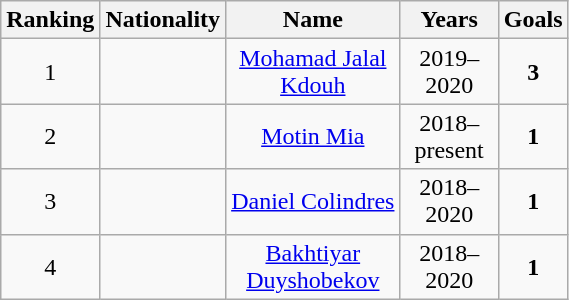<table class="wikitable sortable" style=text-align:center;width:30%>
<tr>
<th>Ranking</th>
<th>Nationality</th>
<th>Name</th>
<th>Years</th>
<th>Goals</th>
</tr>
<tr>
<td>1</td>
<td align=left></td>
<td><a href='#'>Mohamad Jalal Kdouh</a></td>
<td>2019–2020</td>
<td><strong>3</strong></td>
</tr>
<tr>
<td>2</td>
<td align=left></td>
<td><a href='#'>Motin Mia</a></td>
<td>2018–present</td>
<td><strong>1</strong></td>
</tr>
<tr>
<td>3</td>
<td align=left></td>
<td><a href='#'>Daniel Colindres</a></td>
<td>2018–2020</td>
<td><strong>1</strong></td>
</tr>
<tr>
<td>4</td>
<td align=left></td>
<td><a href='#'>Bakhtiyar Duyshobekov</a></td>
<td>2018–2020</td>
<td><strong>1</strong></td>
</tr>
</table>
